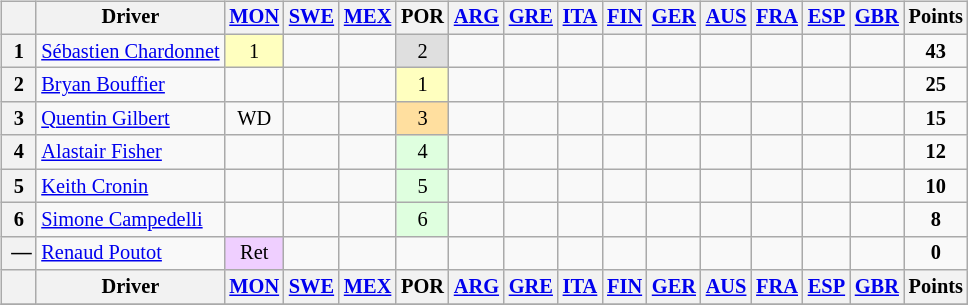<table>
<tr>
<td><br><table class="wikitable" style="font-size: 85%; text-align: center;">
<tr valign="top">
<th valign="middle"></th>
<th valign="middle">Driver</th>
<th><a href='#'>MON</a><br></th>
<th><a href='#'>SWE</a><br></th>
<th><a href='#'>MEX</a><br></th>
<th>POR<br></th>
<th><a href='#'>ARG</a><br></th>
<th><a href='#'>GRE</a><br></th>
<th><a href='#'>ITA</a><br></th>
<th><a href='#'>FIN</a><br></th>
<th><a href='#'>GER</a><br></th>
<th><a href='#'>AUS</a><br></th>
<th><a href='#'>FRA</a><br></th>
<th><a href='#'>ESP</a><br></th>
<th><a href='#'>GBR</a><br></th>
<th valign="middle">Points</th>
</tr>
<tr>
<th>1</th>
<td align="left"> <a href='#'>Sébastien Chardonnet</a></td>
<td style="background:#ffffbf;">1</td>
<td></td>
<td></td>
<td style="background:#dfdfdf;">2</td>
<td></td>
<td></td>
<td></td>
<td></td>
<td></td>
<td></td>
<td></td>
<td></td>
<td></td>
<td><strong>43</strong></td>
</tr>
<tr>
<th>2</th>
<td align="left"> <a href='#'>Bryan Bouffier</a></td>
<td></td>
<td></td>
<td></td>
<td style="background:#ffffbf;">1</td>
<td></td>
<td></td>
<td></td>
<td></td>
<td></td>
<td></td>
<td></td>
<td></td>
<td></td>
<td><strong>25</strong></td>
</tr>
<tr>
<th>3</th>
<td align="left"> <a href='#'>Quentin Gilbert</a></td>
<td>WD</td>
<td></td>
<td></td>
<td style="background:#ffdf9f;">3</td>
<td></td>
<td></td>
<td></td>
<td></td>
<td></td>
<td></td>
<td></td>
<td></td>
<td></td>
<td><strong>15</strong></td>
</tr>
<tr>
<th>4</th>
<td align="left"> <a href='#'>Alastair Fisher</a></td>
<td></td>
<td></td>
<td></td>
<td style="background:#dfffdf;">4</td>
<td></td>
<td></td>
<td></td>
<td></td>
<td></td>
<td></td>
<td></td>
<td></td>
<td></td>
<td><strong>12</strong></td>
</tr>
<tr>
<th>5</th>
<td align="left"> <a href='#'>Keith Cronin</a></td>
<td></td>
<td></td>
<td></td>
<td style="background:#dfffdf;">5</td>
<td></td>
<td></td>
<td></td>
<td></td>
<td></td>
<td></td>
<td></td>
<td></td>
<td></td>
<td><strong>10</strong></td>
</tr>
<tr>
<th>6</th>
<td align="left"> <a href='#'>Simone Campedelli</a></td>
<td></td>
<td></td>
<td></td>
<td style="background:#dfffdf;">6</td>
<td></td>
<td></td>
<td></td>
<td></td>
<td></td>
<td></td>
<td></td>
<td></td>
<td></td>
<td><strong>8</strong></td>
</tr>
<tr>
<th> —</th>
<td align="left"> <a href='#'>Renaud Poutot</a></td>
<td style="background:#efcfff;">Ret</td>
<td></td>
<td></td>
<td></td>
<td></td>
<td></td>
<td></td>
<td></td>
<td></td>
<td></td>
<td></td>
<td></td>
<td></td>
<td><strong>0</strong></td>
</tr>
<tr valign="top">
<th valign="middle"></th>
<th valign="middle">Driver</th>
<th><a href='#'>MON</a><br></th>
<th><a href='#'>SWE</a><br></th>
<th><a href='#'>MEX</a><br></th>
<th>POR<br></th>
<th><a href='#'>ARG</a><br></th>
<th><a href='#'>GRE</a><br></th>
<th><a href='#'>ITA</a><br></th>
<th><a href='#'>FIN</a><br></th>
<th><a href='#'>GER</a><br></th>
<th><a href='#'>AUS</a><br></th>
<th><a href='#'>FRA</a><br></th>
<th><a href='#'>ESP</a><br></th>
<th><a href='#'>GBR</a><br></th>
<th valign="middle">Points</th>
</tr>
<tr>
</tr>
</table>
</td>
<td valign="top"><br></td>
</tr>
</table>
